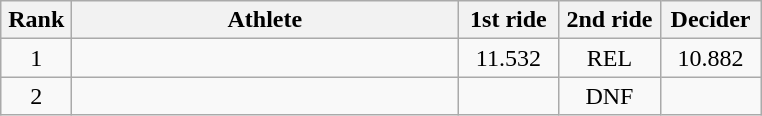<table class=wikitable style="text-align:center">
<tr>
<th width=40>Rank</th>
<th width=250>Athlete</th>
<th width=60>1st ride</th>
<th width=60>2nd ride</th>
<th width=60>Decider</th>
</tr>
<tr>
<td>1</td>
<td align=left></td>
<td>11.532</td>
<td>REL</td>
<td>10.882</td>
</tr>
<tr>
<td>2</td>
<td align=left></td>
<td></td>
<td>DNF</td>
<td></td>
</tr>
</table>
